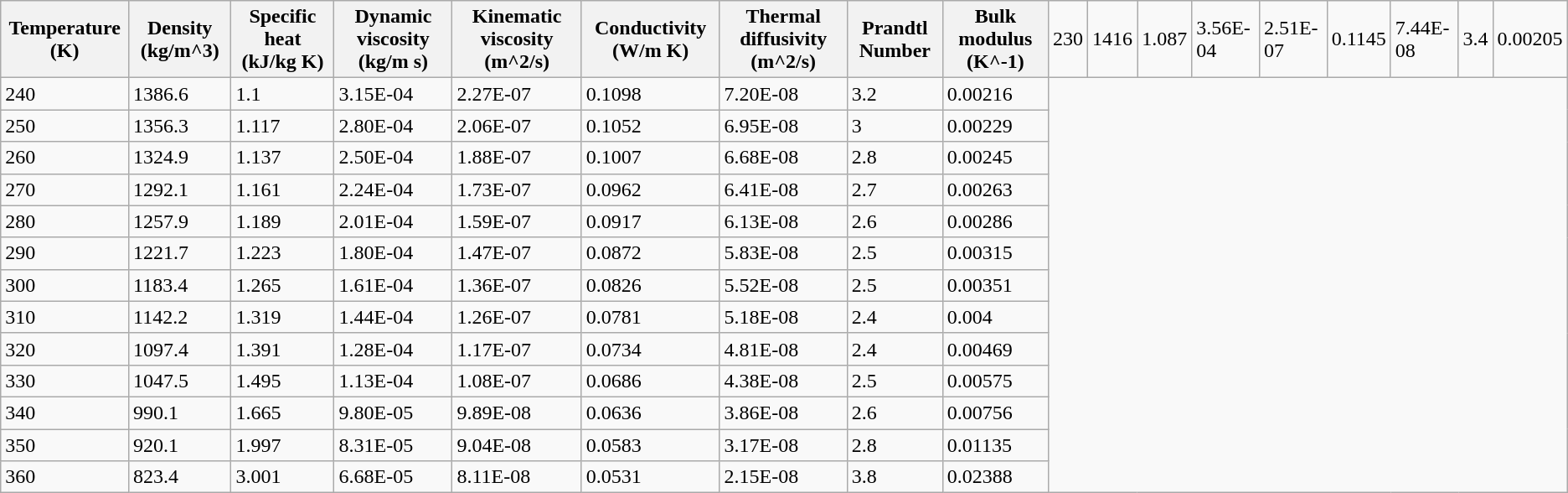<table class="wikitable">
<tr>
<th>Temperature (K)</th>
<th>Density (kg/m^3)</th>
<th>Specific heat (kJ/kg K)</th>
<th>Dynamic viscosity (kg/m s)</th>
<th>Kinematic viscosity (m^2/s)</th>
<th>Conductivity (W/m K)</th>
<th>Thermal diffusivity (m^2/s)</th>
<th>Prandtl Number</th>
<th>Bulk modulus (K^-1)</th>
<td>230</td>
<td>1416</td>
<td>1.087</td>
<td>3.56E-04</td>
<td>2.51E-07</td>
<td>0.1145</td>
<td>7.44E-08</td>
<td>3.4</td>
<td>0.00205</td>
</tr>
<tr>
<td>240</td>
<td>1386.6</td>
<td>1.1</td>
<td>3.15E-04</td>
<td>2.27E-07</td>
<td>0.1098</td>
<td>7.20E-08</td>
<td>3.2</td>
<td>0.00216</td>
</tr>
<tr>
<td>250</td>
<td>1356.3</td>
<td>1.117</td>
<td>2.80E-04</td>
<td>2.06E-07</td>
<td>0.1052</td>
<td>6.95E-08</td>
<td>3</td>
<td>0.00229</td>
</tr>
<tr>
<td>260</td>
<td>1324.9</td>
<td>1.137</td>
<td>2.50E-04</td>
<td>1.88E-07</td>
<td>0.1007</td>
<td>6.68E-08</td>
<td>2.8</td>
<td>0.00245</td>
</tr>
<tr>
<td>270</td>
<td>1292.1</td>
<td>1.161</td>
<td>2.24E-04</td>
<td>1.73E-07</td>
<td>0.0962</td>
<td>6.41E-08</td>
<td>2.7</td>
<td>0.00263</td>
</tr>
<tr>
<td>280</td>
<td>1257.9</td>
<td>1.189</td>
<td>2.01E-04</td>
<td>1.59E-07</td>
<td>0.0917</td>
<td>6.13E-08</td>
<td>2.6</td>
<td>0.00286</td>
</tr>
<tr>
<td>290</td>
<td>1221.7</td>
<td>1.223</td>
<td>1.80E-04</td>
<td>1.47E-07</td>
<td>0.0872</td>
<td>5.83E-08</td>
<td>2.5</td>
<td>0.00315</td>
</tr>
<tr>
<td>300</td>
<td>1183.4</td>
<td>1.265</td>
<td>1.61E-04</td>
<td>1.36E-07</td>
<td>0.0826</td>
<td>5.52E-08</td>
<td>2.5</td>
<td>0.00351</td>
</tr>
<tr>
<td>310</td>
<td>1142.2</td>
<td>1.319</td>
<td>1.44E-04</td>
<td>1.26E-07</td>
<td>0.0781</td>
<td>5.18E-08</td>
<td>2.4</td>
<td>0.004</td>
</tr>
<tr>
<td>320</td>
<td>1097.4</td>
<td>1.391</td>
<td>1.28E-04</td>
<td>1.17E-07</td>
<td>0.0734</td>
<td>4.81E-08</td>
<td>2.4</td>
<td>0.00469</td>
</tr>
<tr>
<td>330</td>
<td>1047.5</td>
<td>1.495</td>
<td>1.13E-04</td>
<td>1.08E-07</td>
<td>0.0686</td>
<td>4.38E-08</td>
<td>2.5</td>
<td>0.00575</td>
</tr>
<tr>
<td>340</td>
<td>990.1</td>
<td>1.665</td>
<td>9.80E-05</td>
<td>9.89E-08</td>
<td>0.0636</td>
<td>3.86E-08</td>
<td>2.6</td>
<td>0.00756</td>
</tr>
<tr>
<td>350</td>
<td>920.1</td>
<td>1.997</td>
<td>8.31E-05</td>
<td>9.04E-08</td>
<td>0.0583</td>
<td>3.17E-08</td>
<td>2.8</td>
<td>0.01135</td>
</tr>
<tr>
<td>360</td>
<td>823.4</td>
<td>3.001</td>
<td>6.68E-05</td>
<td>8.11E-08</td>
<td>0.0531</td>
<td>2.15E-08</td>
<td>3.8</td>
<td>0.02388</td>
</tr>
</table>
